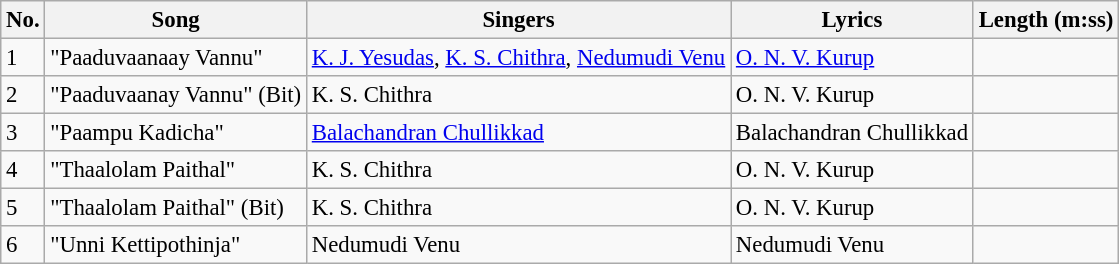<table class="wikitable" style="font-size:95%;">
<tr>
<th>No.</th>
<th>Song</th>
<th>Singers</th>
<th>Lyrics</th>
<th>Length (m:ss)</th>
</tr>
<tr>
<td>1</td>
<td>"Paaduvaanaay Vannu"</td>
<td><a href='#'>K. J. Yesudas</a>, <a href='#'>K. S. Chithra</a>, <a href='#'>Nedumudi Venu</a></td>
<td><a href='#'>O. N. V. Kurup</a></td>
<td></td>
</tr>
<tr>
<td>2</td>
<td>"Paaduvaanay Vannu" (Bit)</td>
<td>K. S. Chithra</td>
<td>O. N. V. Kurup</td>
<td></td>
</tr>
<tr>
<td>3</td>
<td>"Paampu Kadicha"</td>
<td><a href='#'>Balachandran Chullikkad</a></td>
<td>Balachandran Chullikkad</td>
<td></td>
</tr>
<tr>
<td>4</td>
<td>"Thaalolam Paithal"</td>
<td>K. S. Chithra</td>
<td>O. N. V. Kurup</td>
<td></td>
</tr>
<tr>
<td>5</td>
<td>"Thaalolam Paithal" (Bit)</td>
<td>K. S. Chithra</td>
<td>O. N. V. Kurup</td>
<td></td>
</tr>
<tr>
<td>6</td>
<td>"Unni Kettipothinja"</td>
<td>Nedumudi Venu</td>
<td>Nedumudi Venu</td>
<td></td>
</tr>
</table>
